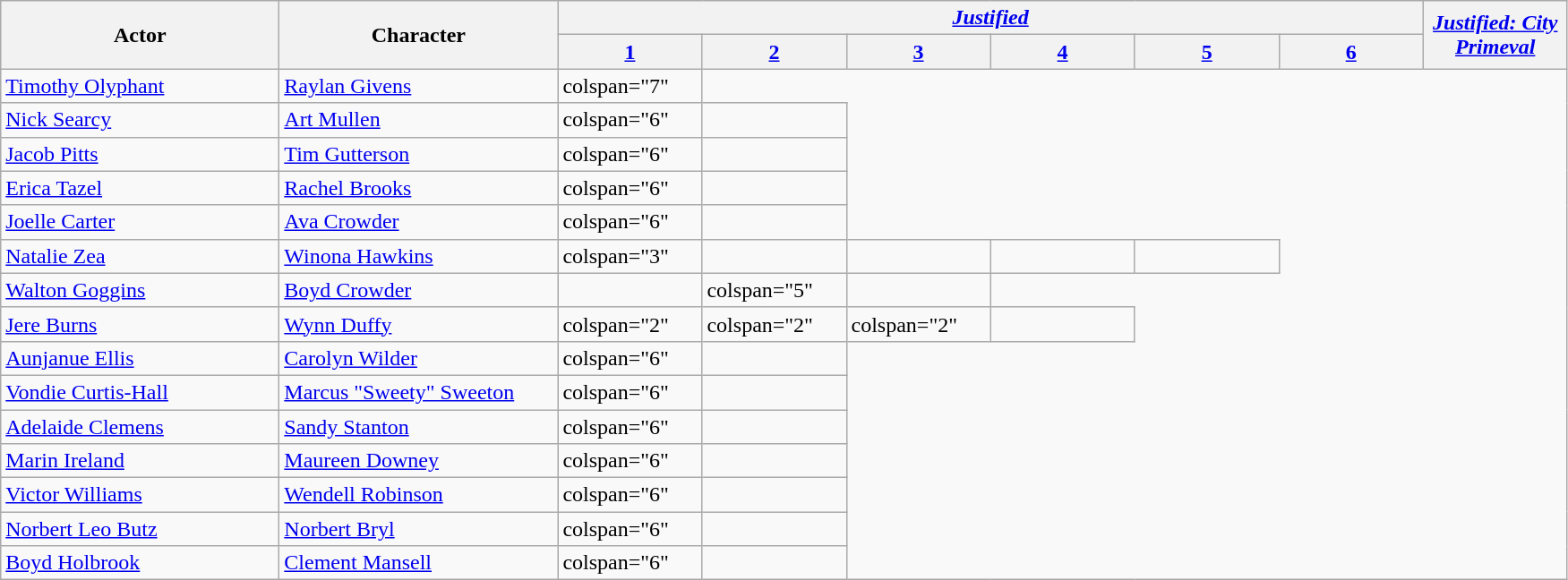<table class="wikitable">
<tr>
<th rowspan="2" style="width:200px;">Actor</th>
<th rowspan="2" style="width:200px;">Character</th>
<th colspan="6"><em><a href='#'>Justified</a></em></th>
<th rowspan="2" style="width:100px;"><em><a href='#'>Justified: City Primeval</a></em></th>
</tr>
<tr>
<th style="width:100px;"><a href='#'>1</a></th>
<th style="width:100px;"><a href='#'>2</a></th>
<th style="width:100px;"><a href='#'>3</a></th>
<th style="width:100px;"><a href='#'>4</a></th>
<th style="width:100px;"><a href='#'>5</a></th>
<th style="width:100px;"><a href='#'>6</a></th>
</tr>
<tr>
<td><a href='#'>Timothy Olyphant</a></td>
<td><a href='#'>Raylan Givens</a></td>
<td>colspan="7" </td>
</tr>
<tr>
<td><a href='#'>Nick Searcy</a></td>
<td><a href='#'>Art Mullen</a></td>
<td>colspan="6" </td>
<td></td>
</tr>
<tr>
<td><a href='#'>Jacob Pitts</a></td>
<td><a href='#'>Tim Gutterson</a></td>
<td>colspan="6" </td>
<td></td>
</tr>
<tr>
<td><a href='#'>Erica Tazel</a></td>
<td><a href='#'>Rachel Brooks</a></td>
<td>colspan="6" </td>
<td></td>
</tr>
<tr>
<td><a href='#'>Joelle Carter</a></td>
<td><a href='#'>Ava Crowder</a></td>
<td>colspan="6" </td>
<td></td>
</tr>
<tr>
<td><a href='#'>Natalie Zea</a></td>
<td><a href='#'>Winona Hawkins</a></td>
<td>colspan="3" </td>
<td></td>
<td></td>
<td></td>
<td></td>
</tr>
<tr>
<td><a href='#'>Walton Goggins</a></td>
<td><a href='#'>Boyd Crowder</a></td>
<td></td>
<td>colspan="5" </td>
<td></td>
</tr>
<tr>
<td><a href='#'>Jere Burns</a></td>
<td><a href='#'>Wynn Duffy</a></td>
<td>colspan="2" </td>
<td>colspan="2" </td>
<td>colspan="2" </td>
<td></td>
</tr>
<tr>
<td><a href='#'>Aunjanue Ellis</a></td>
<td><a href='#'>Carolyn Wilder</a></td>
<td>colspan="6" </td>
<td></td>
</tr>
<tr>
<td><a href='#'>Vondie Curtis-Hall</a></td>
<td><a href='#'>Marcus "Sweety" Sweeton</a></td>
<td>colspan="6" </td>
<td></td>
</tr>
<tr>
<td><a href='#'>Adelaide Clemens</a></td>
<td><a href='#'>Sandy Stanton</a></td>
<td>colspan="6" </td>
<td></td>
</tr>
<tr>
<td><a href='#'>Marin Ireland</a></td>
<td><a href='#'>Maureen Downey</a></td>
<td>colspan="6" </td>
<td></td>
</tr>
<tr>
<td><a href='#'>Victor Williams</a></td>
<td><a href='#'>Wendell Robinson</a></td>
<td>colspan="6" </td>
<td></td>
</tr>
<tr>
<td><a href='#'>Norbert Leo Butz</a></td>
<td><a href='#'>Norbert Bryl</a></td>
<td>colspan="6" </td>
<td></td>
</tr>
<tr>
<td><a href='#'>Boyd Holbrook</a></td>
<td><a href='#'>Clement Mansell</a></td>
<td>colspan="6" </td>
<td></td>
</tr>
</table>
